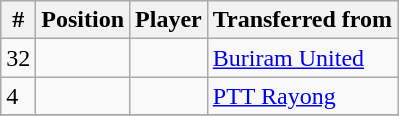<table class="wikitable">
<tr>
<th><strong>#</strong></th>
<th><strong>Position </strong></th>
<th><strong>Player </strong></th>
<th><strong>Transferred from</strong></th>
</tr>
<tr>
<td>32</td>
<td></td>
<td></td>
<td> <a href='#'>Buriram United</a></td>
</tr>
<tr>
<td>4</td>
<td></td>
<td></td>
<td> <a href='#'>PTT Rayong</a></td>
</tr>
<tr>
</tr>
</table>
